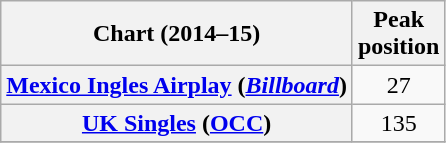<table class="wikitable sortable plainrowheaders" style="text-align:center">
<tr>
<th scope="col">Chart (2014–15)</th>
<th scope="col">Peak<br>position</th>
</tr>
<tr>
<th scope="row"><a href='#'>Mexico Ingles Airplay</a> (<em><a href='#'>Billboard</a></em>)</th>
<td>27</td>
</tr>
<tr>
<th scope="row"><a href='#'>UK Singles</a> (<a href='#'>OCC</a>)</th>
<td>135</td>
</tr>
<tr>
</tr>
</table>
